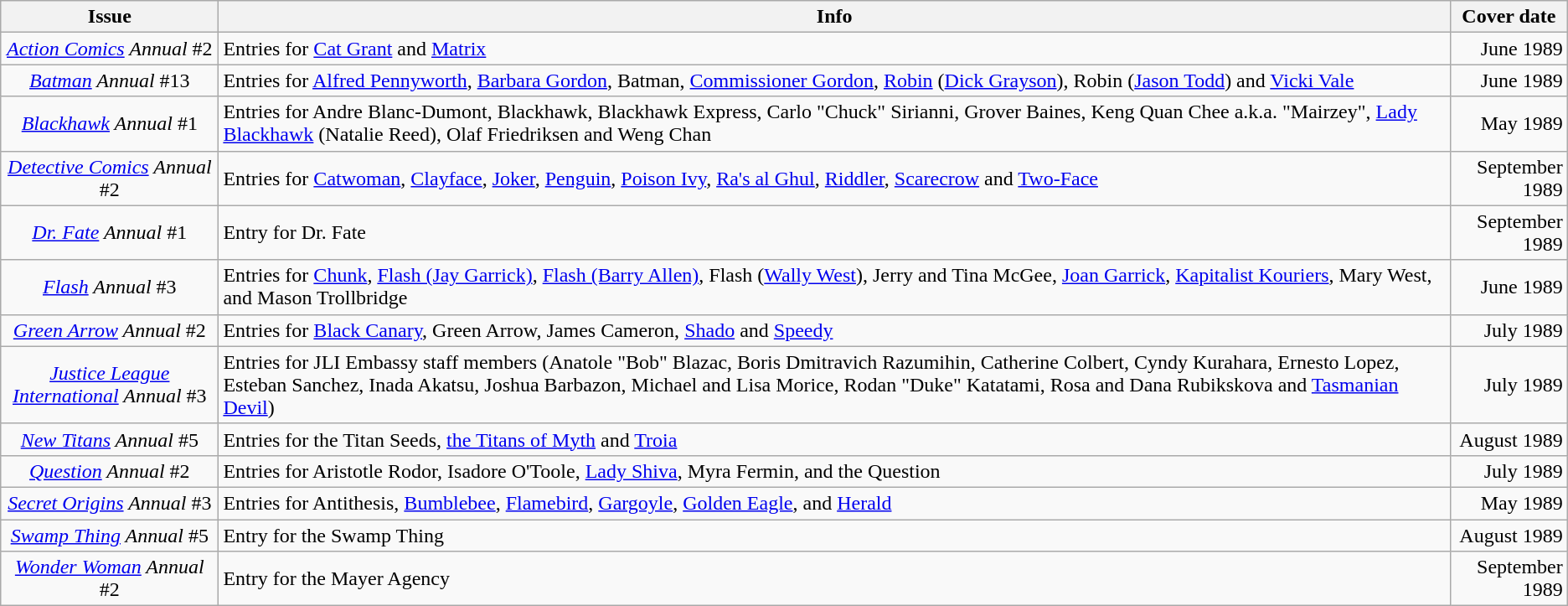<table class="wikitable">
<tr>
<th>Issue</th>
<th>Info</th>
<th>Cover date</th>
</tr>
<tr style="text-align:center;">
<td><em><a href='#'>Action Comics</a> Annual</em> #2</td>
<td align="left">Entries for <a href='#'>Cat Grant</a> and <a href='#'>Matrix</a></td>
<td align="right">June 1989</td>
</tr>
<tr style="text-align:center;">
<td><em><a href='#'>Batman</a> Annual</em> #13</td>
<td align="left">Entries for <a href='#'>Alfred Pennyworth</a>, <a href='#'>Barbara Gordon</a>, Batman, <a href='#'>Commissioner Gordon</a>, <a href='#'>Robin</a> (<a href='#'>Dick Grayson</a>), Robin (<a href='#'>Jason Todd</a>) and <a href='#'>Vicki Vale</a></td>
<td align="right">June 1989</td>
</tr>
<tr style="text-align:center;">
<td><em><a href='#'>Blackhawk</a> Annual</em> #1</td>
<td align="left">Entries for Andre Blanc-Dumont, Blackhawk, Blackhawk Express, Carlo "Chuck" Sirianni, Grover Baines, Keng Quan Chee a.k.a. "Mairzey", <a href='#'>Lady Blackhawk</a> (Natalie Reed), Olaf Friedriksen and Weng Chan</td>
<td align="right">May 1989</td>
</tr>
<tr style="text-align:center;">
<td><em><a href='#'>Detective Comics</a> Annual</em> #2</td>
<td align="left">Entries for <a href='#'>Catwoman</a>, <a href='#'>Clayface</a>, <a href='#'>Joker</a>, <a href='#'>Penguin</a>, <a href='#'>Poison Ivy</a>, <a href='#'>Ra's al Ghul</a>, <a href='#'>Riddler</a>, <a href='#'>Scarecrow</a> and <a href='#'>Two-Face</a></td>
<td align="right">September 1989</td>
</tr>
<tr style="text-align:center;">
<td><em><a href='#'>Dr. Fate</a> Annual</em> #1</td>
<td align="left">Entry for Dr. Fate</td>
<td align="right">September 1989</td>
</tr>
<tr style="text-align:center;">
<td><em><a href='#'>Flash</a> Annual</em> #3</td>
<td align="left">Entries for <a href='#'>Chunk</a>, <a href='#'>Flash (Jay Garrick)</a>, <a href='#'>Flash (Barry Allen)</a>, Flash (<a href='#'>Wally West</a>), Jerry and Tina McGee, <a href='#'>Joan Garrick</a>, <a href='#'>Kapitalist Kouriers</a>, Mary West, and Mason Trollbridge</td>
<td align="right">June 1989</td>
</tr>
<tr style="text-align:center;">
<td><em><a href='#'>Green Arrow</a> Annual</em> #2</td>
<td align="left">Entries for <a href='#'>Black Canary</a>, Green Arrow, James Cameron, <a href='#'>Shado</a> and <a href='#'>Speedy</a></td>
<td align="right">July 1989</td>
</tr>
<tr style="text-align:center;">
<td><em><a href='#'>Justice League International</a> Annual</em> #3</td>
<td align="left">Entries for JLI Embassy staff members (Anatole "Bob" Blazac, Boris Dmitravich Razumihin, Catherine Colbert, Cyndy Kurahara, Ernesto Lopez, Esteban Sanchez, Inada Akatsu, Joshua Barbazon, Michael and Lisa Morice, Rodan "Duke" Katatami, Rosa and Dana Rubikskova and <a href='#'>Tasmanian Devil</a>)</td>
<td align="right">July 1989</td>
</tr>
<tr style="text-align:center;">
<td><em><a href='#'>New Titans</a> Annual</em> #5</td>
<td align="left">Entries for the Titan Seeds, <a href='#'>the Titans of Myth</a> and <a href='#'>Troia</a></td>
<td align="right">August 1989</td>
</tr>
<tr style="text-align:center;">
<td><em><a href='#'>Question</a> Annual</em> #2</td>
<td align="left">Entries for Aristotle Rodor, Isadore O'Toole, <a href='#'>Lady Shiva</a>, Myra Fermin, and the Question</td>
<td align="right">July 1989</td>
</tr>
<tr style="text-align:center;">
<td><em><a href='#'>Secret Origins</a> Annual</em> #3</td>
<td align="left">Entries for Antithesis, <a href='#'>Bumblebee</a>, <a href='#'>Flamebird</a>, <a href='#'>Gargoyle</a>, <a href='#'>Golden Eagle</a>, and <a href='#'>Herald</a></td>
<td align="right">May 1989</td>
</tr>
<tr style="text-align:center;">
<td><em><a href='#'>Swamp Thing</a> Annual</em> #5</td>
<td align="left">Entry for the Swamp Thing</td>
<td align="right">August 1989</td>
</tr>
<tr style="text-align:center;">
<td><em><a href='#'>Wonder Woman</a> Annual</em> #2</td>
<td align="left">Entry for the Mayer Agency</td>
<td align="right">September 1989</td>
</tr>
</table>
